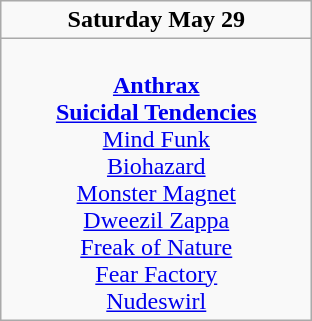<table class="wikitable">
<tr>
<td colspan="3" align="center"><strong>Saturday May 29</strong></td>
</tr>
<tr>
<td valign="top" align="center" width=200><br><strong><a href='#'>Anthrax</a></strong>
<br><strong><a href='#'>Suicidal Tendencies</a></strong>
<br><a href='#'>Mind Funk</a>
<br><a href='#'>Biohazard</a>
<br><a href='#'>Monster Magnet</a>
<br><a href='#'>Dweezil Zappa</a>
<br><a href='#'>Freak of Nature</a>
<br><a href='#'>Fear Factory</a>
<br><a href='#'>Nudeswirl</a></td>
</tr>
</table>
